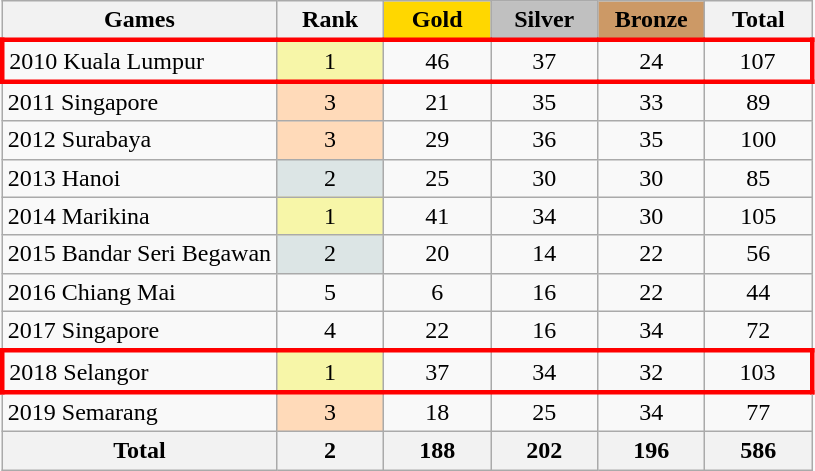<table class="wikitable sortable" style="margin-top:0em; text-align:center; font-size:100%;">
<tr>
<th>Games</th>
<th style="width:4em;">Rank</th>
<th style="background:gold; width:4em;"><strong>Gold</strong></th>
<th style="background:silver; width:4em;"><strong>Silver</strong></th>
<th style="background:#cc9966; width:4em;"><strong>Bronze</strong></th>
<th style="width:4em;">Total</th>
</tr>
<tr style="border: 3px solid red">
<td align=left>2010 Kuala Lumpur</td>
<td bgcolor=f7f6a8>1</td>
<td>46</td>
<td>37</td>
<td>24</td>
<td>107</td>
</tr>
<tr>
<td align=left>2011 Singapore</td>
<td bgcolor=ffdab9>3</td>
<td>21</td>
<td>35</td>
<td>33</td>
<td>89</td>
</tr>
<tr>
<td align=left>2012 Surabaya</td>
<td bgcolor=ffdab9>3</td>
<td>29</td>
<td>36</td>
<td>35</td>
<td>100</td>
</tr>
<tr>
<td align=left>2013 Hanoi</td>
<td bgcolor=dce5e5>2</td>
<td>25</td>
<td>30</td>
<td>30</td>
<td>85</td>
</tr>
<tr>
<td align=left>2014 Marikina</td>
<td bgcolor=f7f6a8>1</td>
<td>41</td>
<td>34</td>
<td>30</td>
<td>105</td>
</tr>
<tr>
<td align=left>2015 Bandar Seri Begawan</td>
<td bgcolor=dce5e5>2</td>
<td>20</td>
<td>14</td>
<td>22</td>
<td>56</td>
</tr>
<tr>
<td align=left>2016 Chiang Mai</td>
<td>5</td>
<td>6</td>
<td>16</td>
<td>22</td>
<td>44</td>
</tr>
<tr>
<td align=left>2017 Singapore</td>
<td>4</td>
<td>22</td>
<td>16</td>
<td>34</td>
<td>72</td>
</tr>
<tr style="border: 3px solid red">
<td align=left>2018 Selangor</td>
<td bgcolor=f7f6a8>1</td>
<td>37</td>
<td>34</td>
<td>32</td>
<td>103</td>
</tr>
<tr>
<td align=left>2019 Semarang</td>
<td bgcolor=ffdab9>3</td>
<td>18</td>
<td>25</td>
<td>34</td>
<td>77</td>
</tr>
<tr>
<th>Total</th>
<th>2</th>
<th>188</th>
<th>202</th>
<th>196</th>
<th>586</th>
</tr>
</table>
